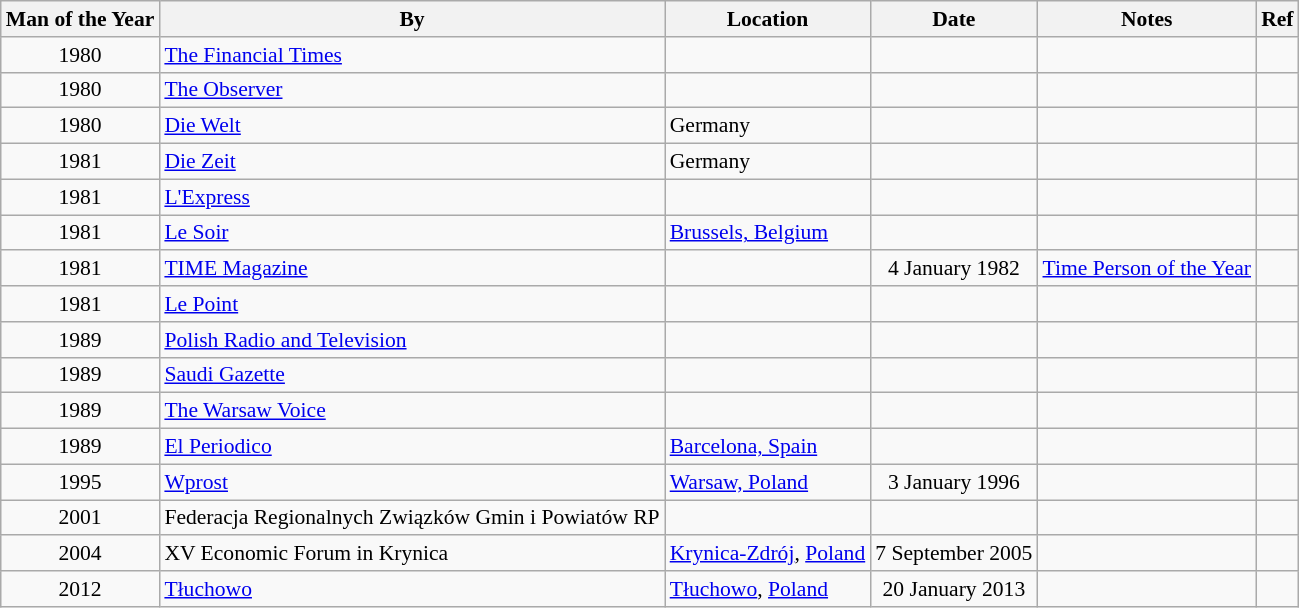<table class="wikitable sortable" style="font-size: 90%;">
<tr>
<th>Man of the Year</th>
<th>By</th>
<th>Location</th>
<th>Date</th>
<th class="unsortable">Notes</th>
<th class="unsortable">Ref</th>
</tr>
<tr>
<td align="center">1980</td>
<td><a href='#'>The Financial Times</a></td>
<td></td>
<td align=center></td>
<td></td>
<td></td>
</tr>
<tr>
<td align="center">1980</td>
<td><a href='#'>The Observer</a></td>
<td></td>
<td align=center></td>
<td></td>
<td></td>
</tr>
<tr>
<td align="center">1980</td>
<td><a href='#'>Die Welt</a></td>
<td> Germany</td>
<td align=center></td>
<td></td>
<td></td>
</tr>
<tr>
<td align="center">1981</td>
<td><a href='#'>Die Zeit</a></td>
<td> Germany</td>
<td align=center></td>
<td></td>
<td></td>
</tr>
<tr>
<td align="center">1981</td>
<td><a href='#'>L'Express</a></td>
<td></td>
<td align=center></td>
<td></td>
<td></td>
</tr>
<tr>
<td align="center">1981</td>
<td><a href='#'>Le Soir</a></td>
<td> <a href='#'>Brussels, Belgium</a></td>
<td align=center></td>
<td></td>
<td></td>
</tr>
<tr>
<td align="center">1981</td>
<td><a href='#'>TIME Magazine</a></td>
<td></td>
<td align=center>4 January 1982</td>
<td><a href='#'>Time Person of the Year</a></td>
<td></td>
</tr>
<tr>
<td align=center>1981</td>
<td><a href='#'>Le Point</a></td>
<td></td>
<td align=center></td>
<td></td>
<td></td>
</tr>
<tr>
<td align="center">1989</td>
<td><a href='#'>Polish Radio and Television</a></td>
<td></td>
<td align=center></td>
<td></td>
<td></td>
</tr>
<tr>
<td align="center">1989</td>
<td><a href='#'>Saudi Gazette</a></td>
<td></td>
<td align=center></td>
<td></td>
<td></td>
</tr>
<tr>
<td align="center">1989</td>
<td><a href='#'>The Warsaw Voice</a></td>
<td></td>
<td align=center></td>
<td></td>
<td></td>
</tr>
<tr>
<td align="center">1989</td>
<td><a href='#'>El Periodico</a></td>
<td> <a href='#'>Barcelona, Spain</a></td>
<td align=center></td>
<td></td>
<td></td>
</tr>
<tr>
<td align="center">1995</td>
<td><a href='#'>Wprost</a></td>
<td> <a href='#'>Warsaw, Poland</a></td>
<td align=center>3 January 1996</td>
<td></td>
<td></td>
</tr>
<tr>
<td align="center">2001</td>
<td>Federacja Regionalnych Związków Gmin i Powiatów RP</td>
<td></td>
<td align=center></td>
<td></td>
<td></td>
</tr>
<tr>
<td align="center">2004</td>
<td>XV Economic Forum in Krynica</td>
<td> <a href='#'>Krynica-Zdrój</a>, <a href='#'>Poland</a></td>
<td align=center>7 September 2005</td>
<td></td>
<td></td>
</tr>
<tr>
<td align="center">2012</td>
<td><a href='#'>Tłuchowo</a></td>
<td> <a href='#'>Tłuchowo</a>, <a href='#'>Poland</a></td>
<td align=center>20 January 2013</td>
<td></td>
<td></td>
</tr>
</table>
